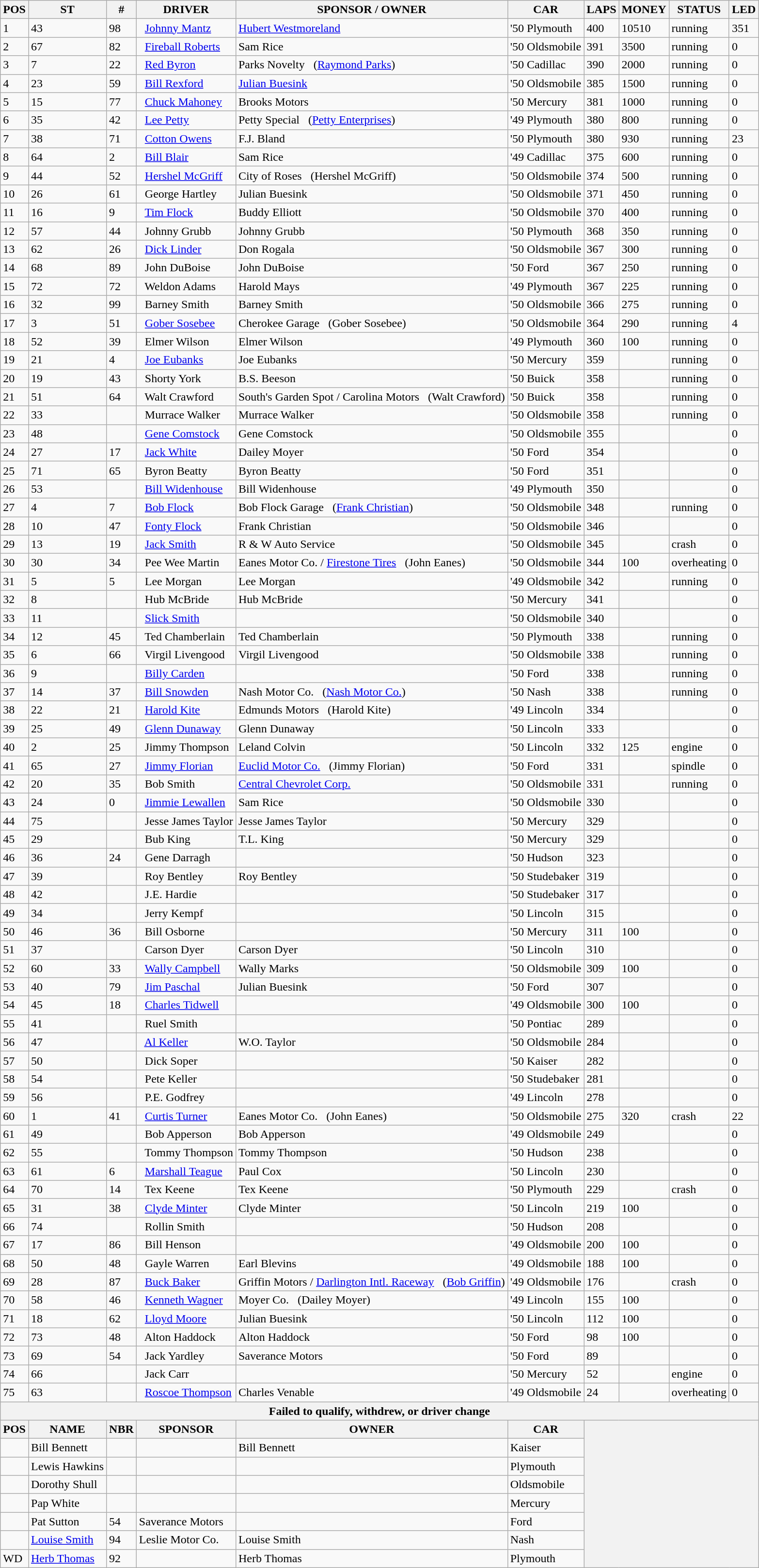<table class="wikitable">
<tr>
<th>POS</th>
<th>ST</th>
<th>#</th>
<th>DRIVER</th>
<th>SPONSOR / OWNER</th>
<th>CAR</th>
<th>LAPS</th>
<th>MONEY</th>
<th>STATUS</th>
<th>LED</th>
</tr>
<tr>
<td>1</td>
<td>43</td>
<td>98</td>
<td>  <a href='#'>Johnny Mantz</a></td>
<td><a href='#'>Hubert Westmoreland</a></td>
<td>'50 Plymouth</td>
<td>400</td>
<td>10510</td>
<td>running</td>
<td>351</td>
</tr>
<tr>
<td>2</td>
<td>67</td>
<td>82</td>
<td>  <a href='#'>Fireball Roberts</a></td>
<td>Sam Rice</td>
<td>'50 Oldsmobile</td>
<td>391</td>
<td>3500</td>
<td>running</td>
<td>0</td>
</tr>
<tr>
<td>3</td>
<td>7</td>
<td>22</td>
<td>  <a href='#'>Red Byron</a></td>
<td>Parks Novelty   (<a href='#'>Raymond Parks</a>)</td>
<td>'50 Cadillac</td>
<td>390</td>
<td>2000</td>
<td>running</td>
<td>0</td>
</tr>
<tr>
<td>4</td>
<td>23</td>
<td>59</td>
<td>  <a href='#'>Bill Rexford</a></td>
<td><a href='#'>Julian Buesink</a></td>
<td>'50 Oldsmobile</td>
<td>385</td>
<td>1500</td>
<td>running</td>
<td>0</td>
</tr>
<tr>
<td>5</td>
<td>15</td>
<td>77</td>
<td>  <a href='#'>Chuck Mahoney</a></td>
<td>Brooks Motors</td>
<td>'50 Mercury</td>
<td>381</td>
<td>1000</td>
<td>running</td>
<td>0</td>
</tr>
<tr>
<td>6</td>
<td>35</td>
<td>42</td>
<td>  <a href='#'>Lee Petty</a></td>
<td>Petty Special   (<a href='#'>Petty Enterprises</a>)</td>
<td>'49 Plymouth</td>
<td>380</td>
<td>800</td>
<td>running</td>
<td>0</td>
</tr>
<tr>
<td>7</td>
<td>38</td>
<td>71</td>
<td>  <a href='#'>Cotton Owens</a></td>
<td>F.J. Bland</td>
<td>'50 Plymouth</td>
<td>380</td>
<td>930</td>
<td>running</td>
<td>23</td>
</tr>
<tr>
<td>8</td>
<td>64</td>
<td>2</td>
<td>  <a href='#'>Bill Blair</a></td>
<td>Sam Rice</td>
<td>'49 Cadillac</td>
<td>375</td>
<td>600</td>
<td>running</td>
<td>0</td>
</tr>
<tr>
<td>9</td>
<td>44</td>
<td>52</td>
<td>  <a href='#'>Hershel McGriff</a></td>
<td>City of Roses   (Hershel McGriff)</td>
<td>'50 Oldsmobile</td>
<td>374</td>
<td>500</td>
<td>running</td>
<td>0</td>
</tr>
<tr>
<td>10</td>
<td>26</td>
<td>61</td>
<td>  George Hartley</td>
<td>Julian Buesink</td>
<td>'50 Oldsmobile</td>
<td>371</td>
<td>450</td>
<td>running</td>
<td>0</td>
</tr>
<tr>
<td>11</td>
<td>16</td>
<td>9</td>
<td>  <a href='#'>Tim Flock</a></td>
<td>Buddy Elliott</td>
<td>'50 Oldsmobile</td>
<td>370</td>
<td>400</td>
<td>running</td>
<td>0</td>
</tr>
<tr>
<td>12</td>
<td>57</td>
<td>44</td>
<td>  Johnny Grubb</td>
<td>Johnny Grubb</td>
<td>'50 Plymouth</td>
<td>368</td>
<td>350</td>
<td>running</td>
<td>0</td>
</tr>
<tr>
<td>13</td>
<td>62</td>
<td>26</td>
<td>  <a href='#'>Dick Linder</a></td>
<td>Don Rogala</td>
<td>'50 Oldsmobile</td>
<td>367</td>
<td>300</td>
<td>running</td>
<td>0</td>
</tr>
<tr>
<td>14</td>
<td>68</td>
<td>89</td>
<td>  John DuBoise</td>
<td>John DuBoise</td>
<td>'50 Ford</td>
<td>367</td>
<td>250</td>
<td>running</td>
<td>0</td>
</tr>
<tr>
<td>15</td>
<td>72</td>
<td>72</td>
<td>  Weldon Adams</td>
<td>Harold Mays</td>
<td>'49 Plymouth</td>
<td>367</td>
<td>225</td>
<td>running</td>
<td>0</td>
</tr>
<tr>
<td>16</td>
<td>32</td>
<td>99</td>
<td>  Barney Smith</td>
<td>Barney Smith</td>
<td>'50 Oldsmobile</td>
<td>366</td>
<td>275</td>
<td>running</td>
<td>0</td>
</tr>
<tr>
<td>17</td>
<td>3</td>
<td>51</td>
<td>  <a href='#'>Gober Sosebee</a></td>
<td>Cherokee Garage   (Gober Sosebee)</td>
<td>'50 Oldsmobile</td>
<td>364</td>
<td>290</td>
<td>running</td>
<td>4</td>
</tr>
<tr>
<td>18</td>
<td>52</td>
<td>39</td>
<td>  Elmer Wilson</td>
<td>Elmer Wilson</td>
<td>'49 Plymouth</td>
<td>360</td>
<td>100</td>
<td>running</td>
<td>0</td>
</tr>
<tr>
<td>19</td>
<td>21</td>
<td>4</td>
<td>  <a href='#'>Joe Eubanks</a></td>
<td>Joe Eubanks</td>
<td>'50 Mercury</td>
<td>359</td>
<td></td>
<td>running</td>
<td>0</td>
</tr>
<tr>
<td>20</td>
<td>19</td>
<td>43</td>
<td>  Shorty York</td>
<td>B.S. Beeson</td>
<td>'50 Buick</td>
<td>358</td>
<td></td>
<td>running</td>
<td>0</td>
</tr>
<tr>
<td>21</td>
<td>51</td>
<td>64</td>
<td>  Walt Crawford</td>
<td>South's Garden Spot / Carolina Motors   (Walt Crawford)</td>
<td>'50 Buick</td>
<td>358</td>
<td></td>
<td>running</td>
<td>0</td>
</tr>
<tr>
<td>22</td>
<td>33</td>
<td></td>
<td>  Murrace Walker</td>
<td>Murrace Walker</td>
<td>'50 Oldsmobile</td>
<td>358</td>
<td></td>
<td>running</td>
<td>0</td>
</tr>
<tr>
<td>23</td>
<td>48</td>
<td></td>
<td>  <a href='#'>Gene Comstock</a></td>
<td>Gene Comstock</td>
<td>'50 Oldsmobile</td>
<td>355</td>
<td></td>
<td></td>
<td>0</td>
</tr>
<tr>
<td>24</td>
<td>27</td>
<td>17</td>
<td>  <a href='#'>Jack White</a></td>
<td>Dailey Moyer</td>
<td>'50 Ford</td>
<td>354</td>
<td></td>
<td></td>
<td>0</td>
</tr>
<tr>
<td>25</td>
<td>71</td>
<td>65</td>
<td>  Byron Beatty</td>
<td>Byron Beatty</td>
<td>'50 Ford</td>
<td>351</td>
<td></td>
<td></td>
<td>0</td>
</tr>
<tr>
<td>26</td>
<td>53</td>
<td></td>
<td>  <a href='#'>Bill Widenhouse</a></td>
<td>Bill Widenhouse</td>
<td>'49 Plymouth</td>
<td>350</td>
<td></td>
<td></td>
<td>0</td>
</tr>
<tr>
<td>27</td>
<td>4</td>
<td>7</td>
<td>  <a href='#'>Bob Flock</a></td>
<td>Bob Flock Garage   (<a href='#'>Frank Christian</a>)</td>
<td>'50 Oldsmobile</td>
<td>348</td>
<td></td>
<td>running</td>
<td>0</td>
</tr>
<tr>
<td>28</td>
<td>10</td>
<td>47</td>
<td>  <a href='#'>Fonty Flock</a></td>
<td>Frank Christian</td>
<td>'50 Oldsmobile</td>
<td>346</td>
<td></td>
<td></td>
<td>0</td>
</tr>
<tr>
<td>29</td>
<td>13</td>
<td>19</td>
<td>  <a href='#'>Jack Smith</a></td>
<td>R & W Auto Service</td>
<td>'50 Oldsmobile</td>
<td>345</td>
<td></td>
<td>crash</td>
<td>0</td>
</tr>
<tr>
<td>30</td>
<td>30</td>
<td>34</td>
<td>  Pee Wee Martin</td>
<td>Eanes Motor Co. / <a href='#'>Firestone Tires</a>   (John Eanes)</td>
<td>'50 Oldsmobile</td>
<td>344</td>
<td>100</td>
<td>overheating</td>
<td>0</td>
</tr>
<tr>
<td>31</td>
<td>5</td>
<td>5</td>
<td>  Lee Morgan</td>
<td>Lee Morgan</td>
<td>'49 Oldsmobile</td>
<td>342</td>
<td></td>
<td>running</td>
<td>0</td>
</tr>
<tr>
<td>32</td>
<td>8</td>
<td></td>
<td>  Hub McBride</td>
<td>Hub McBride</td>
<td>'50 Mercury</td>
<td>341</td>
<td></td>
<td></td>
<td>0</td>
</tr>
<tr>
<td>33</td>
<td>11</td>
<td></td>
<td>  <a href='#'>Slick Smith</a></td>
<td></td>
<td>'50 Oldsmobile</td>
<td>340</td>
<td></td>
<td></td>
<td>0</td>
</tr>
<tr>
<td>34</td>
<td>12</td>
<td>45</td>
<td>  Ted Chamberlain</td>
<td>Ted Chamberlain</td>
<td>'50 Plymouth</td>
<td>338</td>
<td></td>
<td>running</td>
<td>0</td>
</tr>
<tr>
<td>35</td>
<td>6</td>
<td>66</td>
<td>  Virgil Livengood</td>
<td>Virgil Livengood</td>
<td>'50 Oldsmobile</td>
<td>338</td>
<td></td>
<td>running</td>
<td>0</td>
</tr>
<tr>
<td>36</td>
<td>9</td>
<td></td>
<td>  <a href='#'>Billy Carden</a></td>
<td></td>
<td>'50 Ford</td>
<td>338</td>
<td></td>
<td>running</td>
<td>0</td>
</tr>
<tr>
<td>37</td>
<td>14</td>
<td>37</td>
<td>  <a href='#'>Bill Snowden</a></td>
<td>Nash Motor Co.   (<a href='#'>Nash Motor Co.</a>)</td>
<td>'50 Nash</td>
<td>338</td>
<td></td>
<td>running</td>
<td>0</td>
</tr>
<tr>
<td>38</td>
<td>22</td>
<td>21</td>
<td>  <a href='#'>Harold Kite</a></td>
<td>Edmunds Motors   (Harold Kite)</td>
<td>'49 Lincoln</td>
<td>334</td>
<td></td>
<td></td>
<td>0</td>
</tr>
<tr>
<td>39</td>
<td>25</td>
<td>49</td>
<td>  <a href='#'>Glenn Dunaway</a></td>
<td>Glenn Dunaway</td>
<td>'50 Lincoln</td>
<td>333</td>
<td></td>
<td></td>
<td>0</td>
</tr>
<tr>
<td>40</td>
<td>2</td>
<td>25</td>
<td>  Jimmy Thompson</td>
<td>Leland Colvin</td>
<td>'50 Lincoln</td>
<td>332</td>
<td>125</td>
<td>engine</td>
<td>0</td>
</tr>
<tr>
<td>41</td>
<td>65</td>
<td>27</td>
<td>  <a href='#'>Jimmy Florian</a></td>
<td><a href='#'>Euclid Motor Co.</a>   (Jimmy Florian)</td>
<td>'50 Ford</td>
<td>331</td>
<td></td>
<td>spindle</td>
<td>0</td>
</tr>
<tr>
<td>42</td>
<td>20</td>
<td>35</td>
<td>  Bob Smith</td>
<td><a href='#'>Central Chevrolet Corp.</a></td>
<td>'50 Oldsmobile</td>
<td>331</td>
<td></td>
<td>running</td>
<td>0</td>
</tr>
<tr>
<td>43</td>
<td>24</td>
<td>0</td>
<td>  <a href='#'>Jimmie Lewallen</a></td>
<td>Sam Rice</td>
<td>'50 Oldsmobile</td>
<td>330</td>
<td></td>
<td></td>
<td>0</td>
</tr>
<tr>
<td>44</td>
<td>75</td>
<td></td>
<td>  Jesse James Taylor</td>
<td>Jesse James Taylor</td>
<td>'50 Mercury</td>
<td>329</td>
<td></td>
<td></td>
<td>0</td>
</tr>
<tr>
<td>45</td>
<td>29</td>
<td></td>
<td>  Bub King</td>
<td>T.L. King</td>
<td>'50 Mercury</td>
<td>329</td>
<td></td>
<td></td>
<td>0</td>
</tr>
<tr>
<td>46</td>
<td>36</td>
<td>24</td>
<td>  Gene Darragh</td>
<td></td>
<td>'50 Hudson</td>
<td>323</td>
<td></td>
<td></td>
<td>0</td>
</tr>
<tr>
<td>47</td>
<td>39</td>
<td></td>
<td>  Roy Bentley</td>
<td>Roy Bentley</td>
<td>'50 Studebaker</td>
<td>319</td>
<td></td>
<td></td>
<td>0</td>
</tr>
<tr>
<td>48</td>
<td>42</td>
<td></td>
<td>  J.E. Hardie</td>
<td></td>
<td>'50 Studebaker</td>
<td>317</td>
<td></td>
<td></td>
<td>0</td>
</tr>
<tr>
<td>49</td>
<td>34</td>
<td></td>
<td>  Jerry Kempf</td>
<td></td>
<td>'50 Lincoln</td>
<td>315</td>
<td></td>
<td></td>
<td>0</td>
</tr>
<tr>
<td>50</td>
<td>46</td>
<td>36</td>
<td>  Bill Osborne</td>
<td></td>
<td>'50 Mercury</td>
<td>311</td>
<td>100</td>
<td></td>
<td>0</td>
</tr>
<tr>
<td>51</td>
<td>37</td>
<td></td>
<td>  Carson Dyer</td>
<td>Carson Dyer</td>
<td>'50 Lincoln</td>
<td>310</td>
<td></td>
<td></td>
<td>0</td>
</tr>
<tr>
<td>52</td>
<td>60</td>
<td>33</td>
<td>  <a href='#'>Wally Campbell</a></td>
<td>Wally Marks</td>
<td>'50 Oldsmobile</td>
<td>309</td>
<td>100</td>
<td></td>
<td>0</td>
</tr>
<tr>
<td>53</td>
<td>40</td>
<td>79</td>
<td>  <a href='#'>Jim Paschal</a></td>
<td>Julian Buesink</td>
<td>'50 Ford</td>
<td>307</td>
<td></td>
<td></td>
<td>0</td>
</tr>
<tr>
<td>54</td>
<td>45</td>
<td>18</td>
<td>  <a href='#'>Charles Tidwell</a></td>
<td></td>
<td>'49 Oldsmobile</td>
<td>300</td>
<td>100</td>
<td></td>
<td>0</td>
</tr>
<tr>
<td>55</td>
<td>41</td>
<td></td>
<td>  Ruel Smith</td>
<td></td>
<td>'50 Pontiac</td>
<td>289</td>
<td></td>
<td></td>
<td>0</td>
</tr>
<tr>
<td>56</td>
<td>47</td>
<td></td>
<td>  <a href='#'>Al Keller</a></td>
<td>W.O. Taylor</td>
<td>'50 Oldsmobile</td>
<td>284</td>
<td></td>
<td></td>
<td>0</td>
</tr>
<tr>
<td>57</td>
<td>50</td>
<td></td>
<td>  Dick Soper</td>
<td></td>
<td>'50 Kaiser</td>
<td>282</td>
<td></td>
<td></td>
<td>0</td>
</tr>
<tr>
<td>58</td>
<td>54</td>
<td></td>
<td>  Pete Keller</td>
<td></td>
<td>'50 Studebaker</td>
<td>281</td>
<td></td>
<td></td>
<td>0</td>
</tr>
<tr>
<td>59</td>
<td>56</td>
<td></td>
<td>  P.E. Godfrey</td>
<td></td>
<td>'49 Lincoln</td>
<td>278</td>
<td></td>
<td></td>
<td>0</td>
</tr>
<tr>
<td>60</td>
<td>1</td>
<td>41</td>
<td>  <a href='#'>Curtis Turner</a></td>
<td>Eanes Motor Co.   (John Eanes)</td>
<td>'50 Oldsmobile</td>
<td>275</td>
<td>320</td>
<td>crash</td>
<td>22</td>
</tr>
<tr>
<td>61</td>
<td>49</td>
<td></td>
<td>  Bob Apperson</td>
<td>Bob Apperson</td>
<td>'49 Oldsmobile</td>
<td>249</td>
<td></td>
<td></td>
<td>0</td>
</tr>
<tr>
<td>62</td>
<td>55</td>
<td></td>
<td>  Tommy Thompson</td>
<td>Tommy Thompson</td>
<td>'50 Hudson</td>
<td>238</td>
<td></td>
<td></td>
<td>0</td>
</tr>
<tr>
<td>63</td>
<td>61</td>
<td>6</td>
<td>  <a href='#'>Marshall Teague</a></td>
<td>Paul Cox</td>
<td>'50 Lincoln</td>
<td>230</td>
<td></td>
<td></td>
<td>0</td>
</tr>
<tr>
<td>64</td>
<td>70</td>
<td>14</td>
<td>  Tex Keene</td>
<td>Tex Keene</td>
<td>'50 Plymouth</td>
<td>229</td>
<td></td>
<td>crash</td>
<td>0</td>
</tr>
<tr>
<td>65</td>
<td>31</td>
<td>38</td>
<td>  <a href='#'>Clyde Minter</a></td>
<td>Clyde Minter</td>
<td>'50 Lincoln</td>
<td>219</td>
<td>100</td>
<td></td>
<td>0</td>
</tr>
<tr>
<td>66</td>
<td>74</td>
<td></td>
<td>  Rollin Smith</td>
<td></td>
<td>'50 Hudson</td>
<td>208</td>
<td></td>
<td></td>
<td>0</td>
</tr>
<tr>
<td>67</td>
<td>17</td>
<td>86</td>
<td>  Bill Henson</td>
<td></td>
<td>'49 Oldsmobile</td>
<td>200</td>
<td>100</td>
<td></td>
<td>0</td>
</tr>
<tr>
<td>68</td>
<td>50</td>
<td>48</td>
<td>  Gayle Warren</td>
<td>Earl Blevins</td>
<td>'49 Oldsmobile</td>
<td>188</td>
<td>100</td>
<td></td>
<td>0</td>
</tr>
<tr>
<td>69</td>
<td>28</td>
<td>87</td>
<td>  <a href='#'>Buck Baker</a></td>
<td>Griffin Motors / <a href='#'>Darlington Intl. Raceway</a>   (<a href='#'>Bob Griffin</a>)</td>
<td>'49 Oldsmobile</td>
<td>176</td>
<td></td>
<td>crash</td>
<td>0</td>
</tr>
<tr>
<td>70</td>
<td>58</td>
<td>46</td>
<td>  <a href='#'>Kenneth Wagner</a></td>
<td>Moyer Co.   (Dailey Moyer)</td>
<td>'49 Lincoln</td>
<td>155</td>
<td>100</td>
<td></td>
<td>0</td>
</tr>
<tr>
<td>71</td>
<td>18</td>
<td>62</td>
<td>  <a href='#'>Lloyd Moore</a></td>
<td>Julian Buesink</td>
<td>'50 Lincoln</td>
<td>112</td>
<td>100</td>
<td></td>
<td>0</td>
</tr>
<tr>
<td>72</td>
<td>73</td>
<td>48</td>
<td>  Alton Haddock</td>
<td>Alton Haddock</td>
<td>'50 Ford</td>
<td>98</td>
<td>100</td>
<td></td>
<td>0</td>
</tr>
<tr>
<td>73</td>
<td>69</td>
<td>54</td>
<td>  Jack Yardley</td>
<td>Saverance Motors</td>
<td>'50 Ford</td>
<td>89</td>
<td></td>
<td></td>
<td>0</td>
</tr>
<tr>
<td>74</td>
<td>66</td>
<td></td>
<td>  Jack Carr</td>
<td></td>
<td>'50 Mercury</td>
<td>52</td>
<td></td>
<td>engine</td>
<td>0</td>
</tr>
<tr>
<td>75</td>
<td>63</td>
<td></td>
<td>  <a href='#'>Roscoe Thompson</a></td>
<td>Charles Venable</td>
<td>'49 Oldsmobile</td>
<td>24</td>
<td></td>
<td>overheating</td>
<td>0</td>
</tr>
<tr>
<th colspan="10">Failed to qualify, withdrew, or driver change</th>
</tr>
<tr>
<th>POS</th>
<th>NAME</th>
<th>NBR</th>
<th>SPONSOR</th>
<th>OWNER</th>
<th>CAR</th>
<th colspan="4" rowspan="8"></th>
</tr>
<tr>
<td></td>
<td>Bill Bennett</td>
<td></td>
<td></td>
<td>Bill Bennett</td>
<td>Kaiser</td>
</tr>
<tr>
<td></td>
<td>Lewis Hawkins</td>
<td></td>
<td></td>
<td></td>
<td>Plymouth</td>
</tr>
<tr>
<td></td>
<td>Dorothy Shull</td>
<td></td>
<td></td>
<td></td>
<td>Oldsmobile</td>
</tr>
<tr>
<td></td>
<td>Pap White</td>
<td></td>
<td></td>
<td></td>
<td>Mercury</td>
</tr>
<tr>
<td></td>
<td>Pat Sutton</td>
<td>54</td>
<td>Saverance Motors</td>
<td></td>
<td>Ford</td>
</tr>
<tr>
<td></td>
<td><a href='#'>Louise Smith</a></td>
<td>94</td>
<td>Leslie Motor Co.</td>
<td>Louise Smith</td>
<td>Nash</td>
</tr>
<tr>
<td>WD</td>
<td><a href='#'>Herb Thomas</a></td>
<td>92</td>
<td></td>
<td>Herb Thomas</td>
<td>Plymouth</td>
</tr>
</table>
